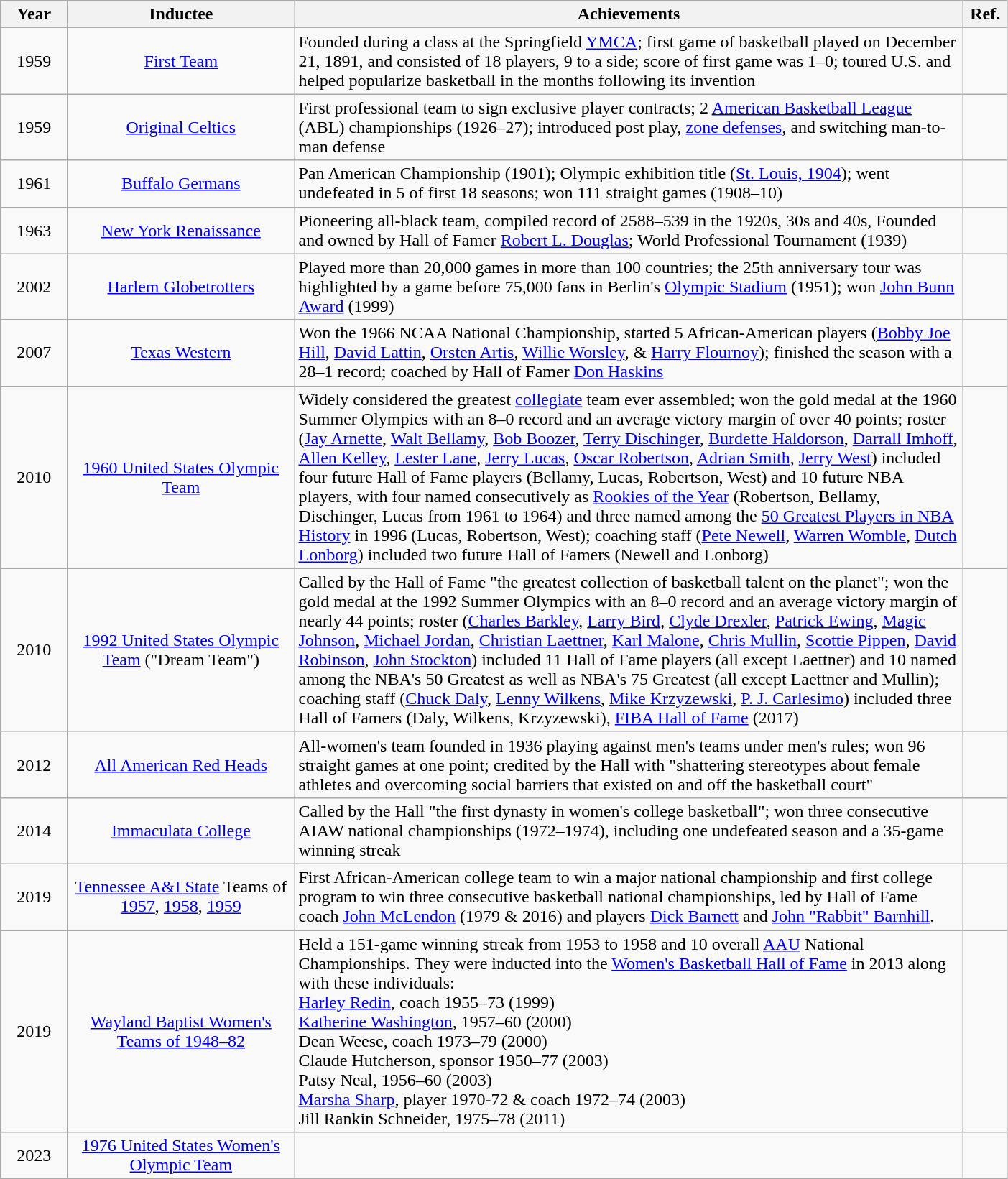<table class="wikitable sortable" style="text-align:center; width:74%">
<tr>
<th width=5%>Year</th>
<th width=17%>Inductee</th>
<th class="unsortable" style="width:50%;">Achievements</th>
<th class="unsortable" style="width:2%;">Ref.</th>
</tr>
<tr>
<td>1959</td>
<td><a href='#'>First Team</a></td>
<td align="left">Founded during a class at the Springfield <a href='#'>YMCA</a>; first game of basketball played on December 21, 1891, and consisted of 18 players, 9 to a side; score of first game was 1–0; toured U.S. and helped popularize basketball in the months following its invention</td>
<td style="text-align:center;"></td>
</tr>
<tr>
<td>1959</td>
<td><a href='#'>Original Celtics</a></td>
<td align="left">First professional team to sign exclusive player contracts; 2 <a href='#'>American Basketball League</a> (ABL) championships (1926–27); introduced post play, <a href='#'>zone defenses</a>, and switching man-to-man defense</td>
<td style="text-align:center;"></td>
</tr>
<tr>
<td>1961</td>
<td><a href='#'>Buffalo Germans</a></td>
<td align="left">Pan American Championship (1901); Olympic exhibition title (<a href='#'>St. Louis, 1904</a>); went undefeated in 5 of first 18 seasons; won 111 straight games (1908–10)</td>
<td style="text-align:center;"></td>
</tr>
<tr>
<td>1963</td>
<td><a href='#'>New York Renaissance</a></td>
<td align="left">Pioneering all-black team, compiled record of 2588–539 in the 1920s, 30s and 40s, Founded and owned by Hall of Famer <a href='#'>Robert L. Douglas</a>; World Professional Tournament (1939)</td>
<td style="text-align:center;"></td>
</tr>
<tr>
<td>2002</td>
<td><a href='#'>Harlem Globetrotters</a></td>
<td align="left">Played more than 20,000 games in more than 100 countries; the 25th anniversary tour was highlighted by a game before 75,000 fans in Berlin's <a href='#'>Olympic Stadium</a> (1951); won <a href='#'>John Bunn Award</a> (1999)</td>
<td style="text-align:center;"></td>
</tr>
<tr>
<td>2007</td>
<td><a href='#'>Texas Western</a></td>
<td align="left">Won the 1966 NCAA National Championship, started 5 African-American players (<a href='#'>Bobby Joe Hill</a>, <a href='#'>David Lattin</a>, <a href='#'>Orsten Artis</a>, <a href='#'>Willie Worsley</a>, & <a href='#'>Harry Flournoy</a>); finished the season with a 28–1 record; coached by Hall of Famer <a href='#'>Don Haskins</a></td>
<td style="text-align:center;"></td>
</tr>
<tr>
<td>2010</td>
<td><a href='#'>1960 United States Olympic Team</a></td>
<td align="left">Widely considered the greatest <a href='#'>collegiate</a> team ever assembled; won the gold medal at the 1960 Summer Olympics with an 8–0 record and an average victory margin of over 40 points; roster (<a href='#'>Jay Arnette</a>, <a href='#'>Walt Bellamy</a>, <a href='#'>Bob Boozer</a>, <a href='#'>Terry Dischinger</a>, <a href='#'>Burdette Haldorson</a>, <a href='#'>Darrall Imhoff</a>, <a href='#'>Allen Kelley</a>, <a href='#'>Lester Lane</a>, <a href='#'>Jerry Lucas</a>, <a href='#'>Oscar Robertson</a>, <a href='#'>Adrian Smith</a>, <a href='#'>Jerry West</a>) included four future Hall of Fame players (Bellamy, Lucas, Robertson, West) and 10 future NBA players, with four named consecutively as <a href='#'>Rookies of the Year</a> (Robertson, Bellamy, Dischinger, Lucas from 1961 to 1964) and three named among the <a href='#'>50 Greatest Players in NBA History</a> in 1996 (Lucas, Robertson, West); coaching staff (<a href='#'>Pete Newell</a>, <a href='#'>Warren Womble</a>, <a href='#'>Dutch Lonborg</a>) included two future Hall of Famers (Newell and Lonborg)</td>
<td style="text-align:center;"></td>
</tr>
<tr>
<td>2010</td>
<td><a href='#'>1992 United States Olympic Team</a> ("Dream Team")</td>
<td align="left">Called by the Hall of Fame "the greatest collection of basketball talent on the planet"; won the gold medal at the 1992 Summer Olympics with an 8–0 record and an average victory margin of nearly 44 points; roster (<a href='#'>Charles Barkley</a>, <a href='#'>Larry Bird</a>, <a href='#'>Clyde Drexler</a>, <a href='#'>Patrick Ewing</a>, <a href='#'>Magic Johnson</a>, <a href='#'>Michael Jordan</a>, <a href='#'>Christian Laettner</a>, <a href='#'>Karl Malone</a>, <a href='#'>Chris Mullin</a>, <a href='#'>Scottie Pippen</a>, <a href='#'>David Robinson</a>, <a href='#'>John Stockton</a>) included 11 Hall of Fame players (all except Laettner) and 10 named among the NBA's 50 Greatest as well as NBA's 75 Greatest (all except Laettner and Mullin); coaching staff (<a href='#'>Chuck Daly</a>, <a href='#'>Lenny Wilkens</a>, <a href='#'>Mike Krzyzewski</a>, <a href='#'>P. J. Carlesimo</a>) included three Hall of Famers (Daly, Wilkens, Krzyzewski), <a href='#'>FIBA Hall of Fame</a> (2017)</td>
<td style="text-align:center;"></td>
</tr>
<tr>
<td>2012</td>
<td><a href='#'>All American Red Heads</a></td>
<td style="text-align:left;">All-women's team founded in 1936 playing against men's teams under men's rules; won 96 straight games at one point; credited by the Hall with "shattering stereotypes about female athletes and overcoming social barriers that existed on and off the basketball court"</td>
<td style="text-align:center;"></td>
</tr>
<tr>
<td>2014</td>
<td><a href='#'>Immaculata College</a></td>
<td style="text-align:left;">Called by the Hall "the first dynasty in women's college basketball"; won three consecutive AIAW national championships (1972–1974), including one undefeated season and a 35-game winning streak</td>
<td style="text-align:center;"></td>
</tr>
<tr>
<td>2019</td>
<td><a href='#'>Tennessee A&I State</a> Teams of <a href='#'>1957</a>, <a href='#'>1958</a>, <a href='#'>1959</a></td>
<td style="text-align:left;">First African-American college team to win a major national championship and first college program to win three consecutive basketball national championships, led by Hall of Fame coach <a href='#'>John McLendon</a> (1979 & 2016) and players <a href='#'>Dick Barnett</a> and <a href='#'>John "Rabbit" Barnhill</a>.</td>
<td style="text-align:center;"></td>
</tr>
<tr>
<td>2019</td>
<td><a href='#'>Wayland Baptist Women's Teams of 1948–82</a></td>
<td style="text-align:left;">Held a 151-game winning streak from 1953 to 1958 and 10 overall <a href='#'>AAU</a> National Championships. They were inducted into the <a href='#'>Women's Basketball Hall of Fame</a> in 2013 along with these individuals:<br> <a href='#'>Harley Redin</a>, coach 1955–73 (1999)<br><a href='#'>Katherine Washington</a>, 1957–60 (2000)<br>Dean Weese, coach 1973–79 (2000)<br>Claude Hutcherson, sponsor 1950–77 (2003)<br>Patsy Neal, 1956–60 (2003)<br><a href='#'>Marsha Sharp</a>, player 1970-72 & coach 1972–74 (2003)<br>Jill Rankin Schneider, 1975–78 (2011)</td>
<td style="text-align:center;"></td>
</tr>
<tr>
<td>2023</td>
<td><a href='#'>1976 United States Women's Olympic Team</a></td>
<td style="text-align:left;"></td>
<td style="text-align:center;"></td>
</tr>
</table>
